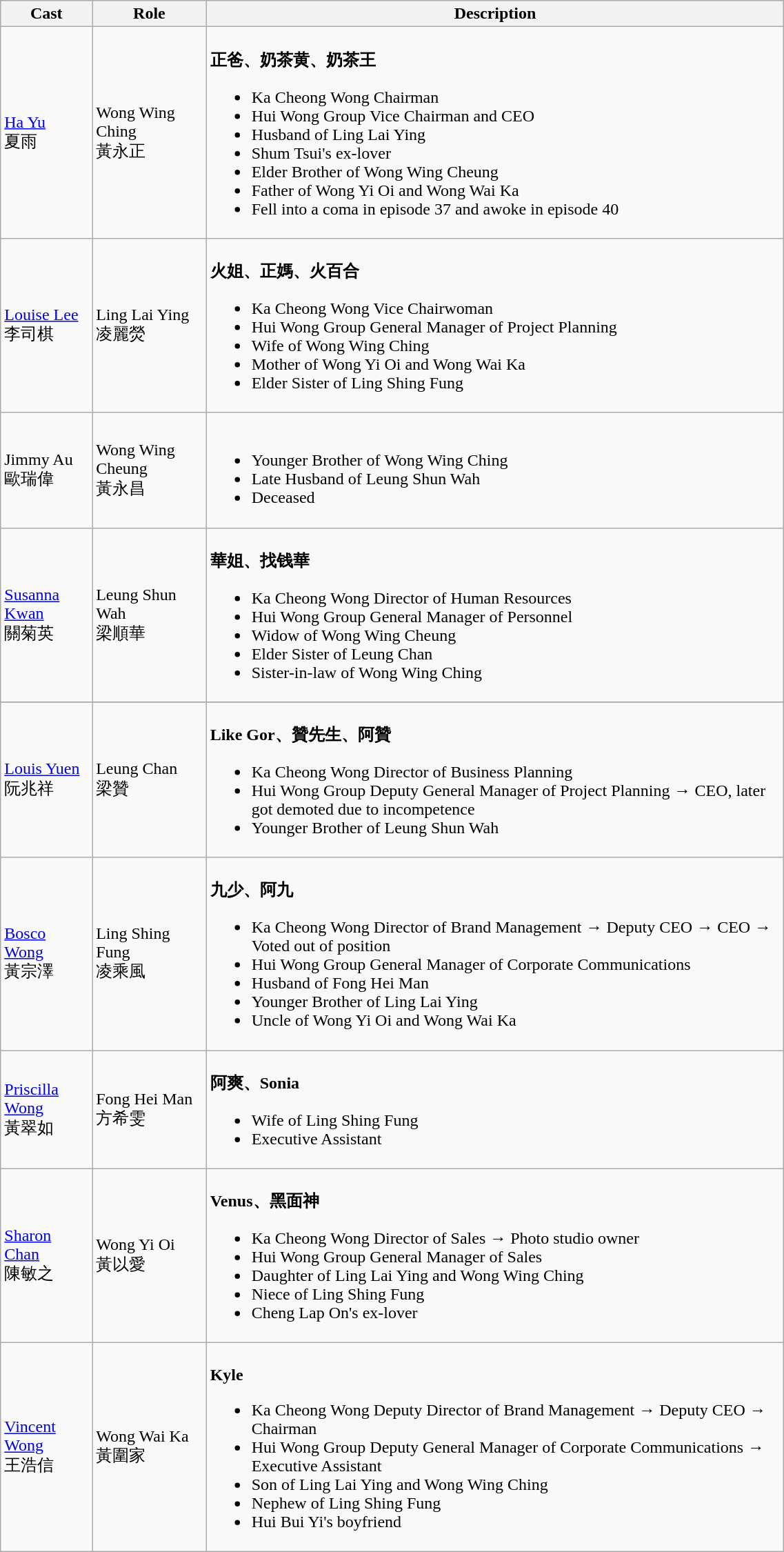<table class="wikitable" width="60%">
<tr>
<th>Cast</th>
<th>Role</th>
<th>Description</th>
</tr>
<tr>
<td><a href='#'>Ha Yu</a><br> 夏雨</td>
<td>Wong Wing Ching<br>黃永正</td>
<td><br><strong>正爸、奶茶黄、奶茶王</strong><ul><li>Ka Cheong Wong Chairman</li><li>Hui Wong Group Vice Chairman and CEO</li><li>Husband of Ling Lai Ying</li><li>Shum Tsui's ex-lover</li><li>Elder Brother of Wong Wing Cheung</li><li>Father of Wong Yi Oi and Wong Wai Ka</li><li>Fell into a coma in episode 37 and awoke in episode 40</li></ul></td>
</tr>
<tr>
<td><a href='#'>Louise Lee</a> <br>李司棋</td>
<td>Ling Lai Ying<br>凌麗熒</td>
<td><br><strong>火姐、正媽、火百合</strong><ul><li>Ka Cheong Wong Vice Chairwoman</li><li>Hui Wong Group General Manager of Project Planning</li><li>Wife of Wong Wing Ching</li><li>Mother of Wong Yi Oi and Wong Wai Ka</li><li>Elder Sister of Ling Shing Fung</li></ul></td>
</tr>
<tr>
<td>Jimmy Au <br> 歐瑞偉</td>
<td>Wong Wing Cheung <br> 黃永昌</td>
<td><br><ul><li>Younger Brother of Wong Wing Ching</li><li>Late Husband of Leung Shun Wah</li><li>Deceased</li></ul></td>
</tr>
<tr>
<td><a href='#'>Susanna Kwan</a><br> 關菊英</td>
<td>Leung Shun Wah <br>梁順華</td>
<td><br><strong>華姐、找钱華</strong><ul><li>Ka Cheong Wong Director of Human Resources</li><li>Hui Wong Group General Manager of Personnel</li><li>Widow of Wong Wing Cheung</li><li>Elder Sister of Leung Chan</li><li>Sister-in-law of Wong Wing Ching</li></ul></td>
</tr>
<tr>
</tr>
<tr>
<td><a href='#'>Louis Yuen</a> <br> 阮兆祥</td>
<td>Leung Chan <br>梁贊</td>
<td><br><strong>Like Gor、贊先生、阿贊</strong><ul><li>Ka Cheong Wong Director of Business Planning</li><li>Hui Wong Group Deputy General Manager of Project Planning → CEO, later got demoted due to incompetence</li><li>Younger Brother of Leung Shun Wah</li></ul></td>
</tr>
<tr>
<td><a href='#'>Bosco Wong</a><br> 黃宗澤</td>
<td>Ling Shing Fung<br>凌乘風</td>
<td><br><strong>九少、阿九</strong><ul><li>Ka Cheong Wong Director of Brand Management → Deputy CEO → CEO → Voted out of position</li><li>Hui Wong Group General Manager of Corporate Communications</li><li>Husband of Fong Hei Man</li><li>Younger Brother of Ling Lai Ying</li><li>Uncle of Wong Yi Oi and Wong Wai Ka</li></ul></td>
</tr>
<tr>
<td><a href='#'>Priscilla Wong</a> <br> 黃翠如</td>
<td>Fong Hei Man<br> 方希雯</td>
<td><br><strong>阿爽、Sonia</strong><ul><li>Wife of Ling Shing Fung</li><li>Executive Assistant</li></ul></td>
</tr>
<tr>
<td><a href='#'>Sharon Chan</a> <br> 陳敏之</td>
<td>Wong Yi Oi<br>黃以愛</td>
<td><br><strong>Venus、黑面神</strong><ul><li>Ka Cheong Wong Director of Sales → Photo studio owner</li><li>Hui Wong Group General Manager of Sales</li><li>Daughter of Ling Lai Ying and Wong Wing Ching</li><li>Niece of Ling Shing Fung</li><li>Cheng Lap On's ex-lover</li></ul></td>
</tr>
<tr>
<td><a href='#'>Vincent Wong</a><br> 王浩信</td>
<td>Wong Wai Ka<br>黃圍家</td>
<td><br><strong>Kyle</strong><ul><li>Ka Cheong Wong Deputy Director of Brand Management → Deputy CEO → Chairman</li><li>Hui Wong Group Deputy General Manager of Corporate Communications → Executive Assistant</li><li>Son of Ling Lai Ying and Wong Wing Ching</li><li>Nephew of Ling Shing Fung</li><li>Hui Bui Yi's boyfriend</li></ul></td>
</tr>
</table>
